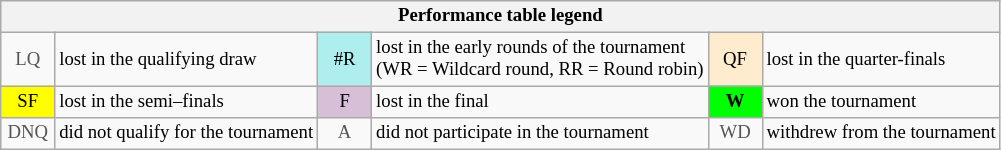<table class="wikitable" style="font-size:78%;">
<tr bgcolor="#efefef">
<th colspan="6">Performance table legend</th>
</tr>
<tr>
<td align="center" style="color:#555555;" width="30">LQ</td>
<td>lost in the qualifying draw</td>
<td align="center" style="background:#afeeee;">#R</td>
<td>lost in the early rounds of the tournament<br>(WR = Wildcard round, RR = Round robin)</td>
<td align="center" style="background:#ffebcd;">QF</td>
<td>lost in the quarter-finals</td>
</tr>
<tr>
<td align="center" style="background:yellow;">SF</td>
<td>lost in the semi–finals</td>
<td align="center" style="background:#D8BFD8;">F</td>
<td>lost in the final</td>
<td align="center" style="background:#00ff00;"><strong>W</strong></td>
<td>won the tournament</td>
</tr>
<tr>
<td align="center" style="color:#555555;" width="30">DNQ</td>
<td>did not qualify for the tournament</td>
<td align="center" style="color:#555555;" width="30">A</td>
<td>did not participate in the tournament</td>
<td align="center" style="color:#555555;" width="30">WD</td>
<td>withdrew from the tournament</td>
</tr>
</table>
